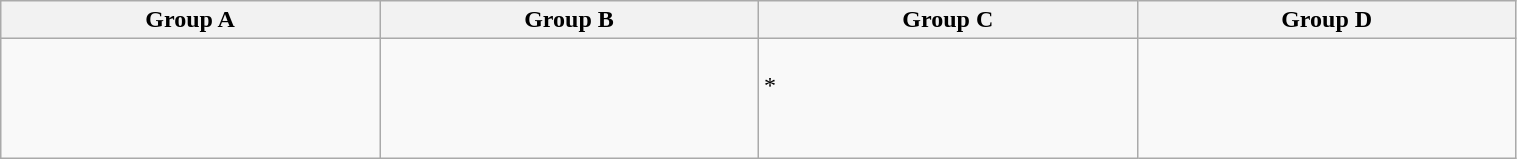<table class="wikitable" width=80%>
<tr>
<th width=25%>Group A</th>
<th width=25%>Group B</th>
<th width=25%>Group C</th>
<th width=25%>Group D</th>
</tr>
<tr>
<td valign=top><br><br>
<br>
<br>
</td>
<td valign=top><br><br>
<br>
<br>
</td>
<td valign=top><br><s></s> *<br>
<br>
<br>
</td>
<td valign=top><br><br>
<br>
</td>
</tr>
</table>
